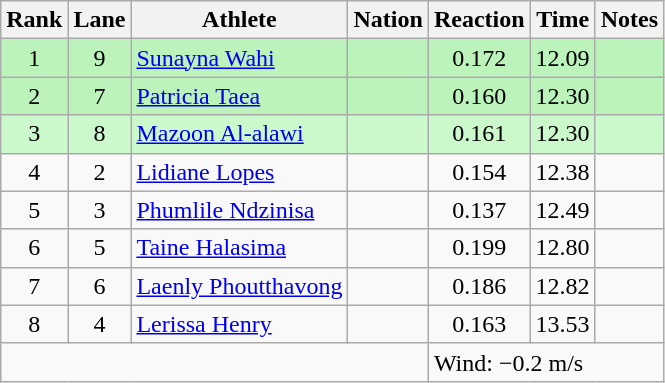<table class="wikitable sortable" style="text-align:center">
<tr>
<th>Rank</th>
<th>Lane</th>
<th>Athlete</th>
<th>Nation</th>
<th>Reaction</th>
<th>Time</th>
<th>Notes</th>
</tr>
<tr bgcolor=bbf3bb>
<td>1</td>
<td>9</td>
<td align=left><a href='#'>Sunayna Wahi</a></td>
<td align=left></td>
<td>0.172</td>
<td>12.09</td>
<td></td>
</tr>
<tr bgcolor=bbf3bb>
<td>2</td>
<td>7</td>
<td align=left><a href='#'>Patricia Taea</a></td>
<td align=left></td>
<td>0.160</td>
<td>12.30</td>
<td></td>
</tr>
<tr bgcolor=ccf9cc>
<td>3</td>
<td>8</td>
<td align=left><a href='#'>Mazoon Al-alawi</a></td>
<td align=left></td>
<td>0.161</td>
<td>12.30</td>
<td></td>
</tr>
<tr>
<td>4</td>
<td>2</td>
<td align=left><a href='#'>Lidiane Lopes</a></td>
<td align=left></td>
<td>0.154</td>
<td>12.38</td>
<td></td>
</tr>
<tr>
<td>5</td>
<td>3</td>
<td align=left><a href='#'>Phumlile Ndzinisa</a></td>
<td align=left></td>
<td>0.137</td>
<td>12.49</td>
<td></td>
</tr>
<tr>
<td>6</td>
<td>5</td>
<td align=left><a href='#'>Taine Halasima</a></td>
<td align=left></td>
<td>0.199</td>
<td>12.80</td>
<td></td>
</tr>
<tr>
<td>7</td>
<td>6</td>
<td align=left><a href='#'>Laenly Phoutthavong</a></td>
<td align=left></td>
<td>0.186</td>
<td>12.82</td>
<td></td>
</tr>
<tr>
<td>8</td>
<td>4</td>
<td align=left><a href='#'>Lerissa Henry</a></td>
<td align=left></td>
<td>0.163</td>
<td>13.53</td>
<td></td>
</tr>
<tr class="sortbottom">
<td colspan=4></td>
<td colspan="3" style="text-align:left;">Wind: −0.2 m/s</td>
</tr>
</table>
